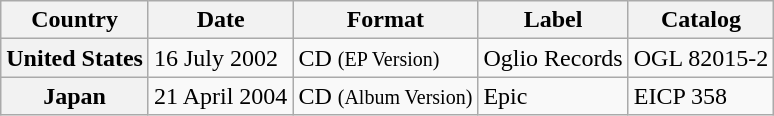<table class="wikitable plainrowheaders">
<tr>
<th scope="col">Country</th>
<th scope="col">Date</th>
<th scope="col">Format</th>
<th scope="col">Label</th>
<th scope="col">Catalog</th>
</tr>
<tr>
<th scope="row">United States</th>
<td>16 July 2002</td>
<td>CD <small>(EP Version)</small></td>
<td>Oglio Records</td>
<td>OGL 82015-2</td>
</tr>
<tr>
<th scope="row">Japan</th>
<td>21 April 2004</td>
<td>CD <small>(Album Version)</small></td>
<td>Epic</td>
<td>EICP 358</td>
</tr>
</table>
